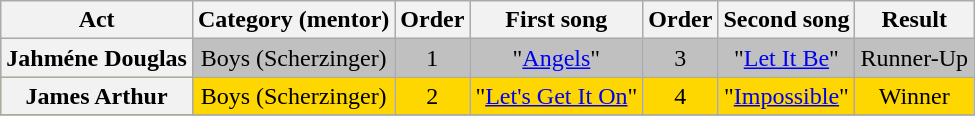<table class="wikitable plainrowheaders" style="text-align:center;">
<tr>
<th scope="col">Act</th>
<th scope="col">Category (mentor)</th>
<th scope="col">Order</th>
<th scope="col">First song</th>
<th scope="col">Order</th>
<th scope="col">Second song</th>
<th scope="col">Result</th>
</tr>
<tr style="background:silver;">
<th scope="row">Jahméne Douglas</th>
<td>Boys (Scherzinger)</td>
<td>1</td>
<td>"<a href='#'>Angels</a>"</td>
<td>3</td>
<td>"<a href='#'>Let It Be</a>"</td>
<td>Runner-Up</td>
</tr>
<tr style="background:gold;">
<th scope="row">James Arthur</th>
<td>Boys (Scherzinger)</td>
<td>2</td>
<td>"<a href='#'>Let's Get It On</a>"</td>
<td>4</td>
<td>"<a href='#'>Impossible</a>"</td>
<td>Winner</td>
</tr>
<tr>
</tr>
</table>
